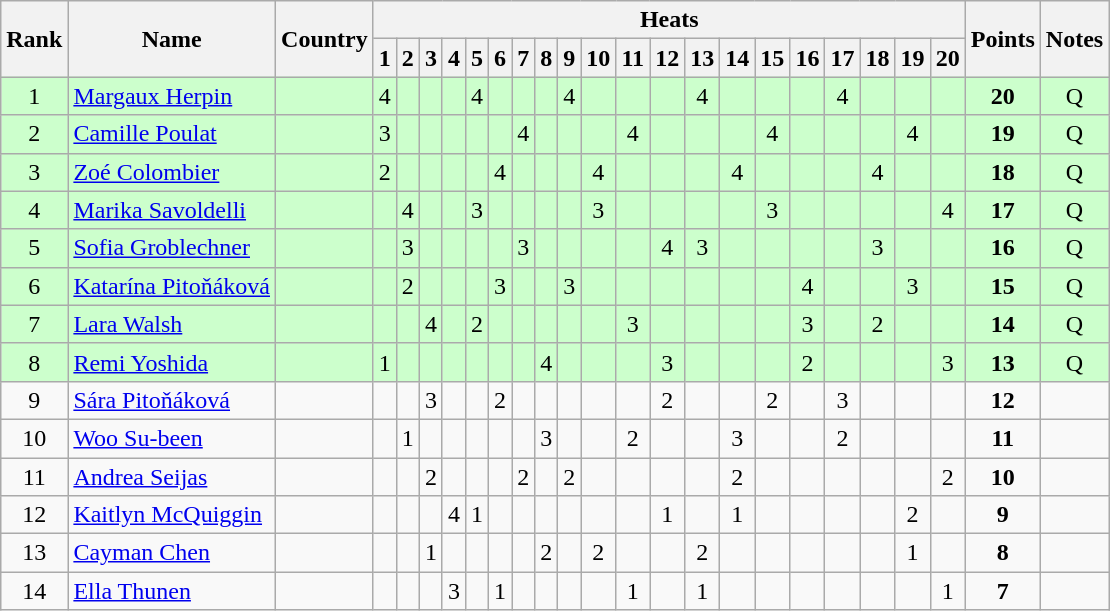<table class="wikitable" style="text-align:center;">
<tr>
<th rowspan="2">Rank</th>
<th rowspan="2">Name</th>
<th rowspan="2">Country</th>
<th colspan="20">Heats</th>
<th rowspan="2">Points</th>
<th rowspan="2">Notes</th>
</tr>
<tr>
<th>1</th>
<th>2</th>
<th>3</th>
<th>4</th>
<th>5</th>
<th>6</th>
<th>7</th>
<th>8</th>
<th>9</th>
<th>10</th>
<th>11</th>
<th>12</th>
<th>13</th>
<th>14</th>
<th>15</th>
<th>16</th>
<th>17</th>
<th>18</th>
<th>19</th>
<th>20</th>
</tr>
<tr bgcolor=ccffcc>
<td>1</td>
<td align=left><a href='#'>Margaux Herpin</a></td>
<td align=left></td>
<td>4</td>
<td></td>
<td></td>
<td></td>
<td>4</td>
<td></td>
<td></td>
<td></td>
<td>4</td>
<td></td>
<td></td>
<td></td>
<td>4</td>
<td></td>
<td></td>
<td></td>
<td>4</td>
<td></td>
<td></td>
<td></td>
<td><strong>20</strong></td>
<td>Q</td>
</tr>
<tr bgcolor=ccffcc>
<td>2</td>
<td align=left><a href='#'>Camille Poulat</a></td>
<td align=left></td>
<td>3</td>
<td></td>
<td></td>
<td></td>
<td></td>
<td></td>
<td>4</td>
<td></td>
<td></td>
<td></td>
<td>4</td>
<td></td>
<td></td>
<td></td>
<td>4</td>
<td></td>
<td></td>
<td></td>
<td>4</td>
<td></td>
<td><strong>19</strong></td>
<td>Q</td>
</tr>
<tr bgcolor=ccffcc>
<td>3</td>
<td align=left><a href='#'>Zoé Colombier</a></td>
<td align=left></td>
<td>2</td>
<td></td>
<td></td>
<td></td>
<td></td>
<td>4</td>
<td></td>
<td></td>
<td></td>
<td>4</td>
<td></td>
<td></td>
<td></td>
<td>4</td>
<td></td>
<td></td>
<td></td>
<td>4</td>
<td></td>
<td></td>
<td><strong>18</strong></td>
<td>Q</td>
</tr>
<tr bgcolor=ccffcc>
<td>4</td>
<td align=left><a href='#'>Marika Savoldelli</a></td>
<td align=left></td>
<td></td>
<td>4</td>
<td></td>
<td></td>
<td>3</td>
<td></td>
<td></td>
<td></td>
<td></td>
<td>3</td>
<td></td>
<td></td>
<td></td>
<td></td>
<td>3</td>
<td></td>
<td></td>
<td></td>
<td></td>
<td>4</td>
<td><strong>17</strong></td>
<td>Q</td>
</tr>
<tr bgcolor=ccffcc>
<td>5</td>
<td align=left><a href='#'>Sofia Groblechner</a></td>
<td align=left></td>
<td></td>
<td>3</td>
<td></td>
<td></td>
<td></td>
<td></td>
<td>3</td>
<td></td>
<td></td>
<td></td>
<td></td>
<td>4</td>
<td>3</td>
<td></td>
<td></td>
<td></td>
<td></td>
<td>3</td>
<td></td>
<td></td>
<td><strong>16</strong></td>
<td>Q</td>
</tr>
<tr bgcolor=ccffcc>
<td>6</td>
<td align=left><a href='#'>Katarína Pitoňáková</a></td>
<td align=left></td>
<td></td>
<td>2</td>
<td></td>
<td></td>
<td></td>
<td>3</td>
<td></td>
<td></td>
<td>3</td>
<td></td>
<td></td>
<td></td>
<td></td>
<td></td>
<td></td>
<td>4</td>
<td></td>
<td></td>
<td>3</td>
<td></td>
<td><strong>15</strong></td>
<td>Q</td>
</tr>
<tr bgcolor=ccffcc>
<td>7</td>
<td align=left><a href='#'>Lara Walsh</a></td>
<td align=left></td>
<td></td>
<td></td>
<td>4</td>
<td></td>
<td>2</td>
<td></td>
<td></td>
<td></td>
<td></td>
<td></td>
<td>3</td>
<td></td>
<td></td>
<td></td>
<td></td>
<td>3</td>
<td></td>
<td>2</td>
<td></td>
<td></td>
<td><strong>14</strong></td>
<td>Q</td>
</tr>
<tr bgcolor=ccffcc>
<td>8</td>
<td align=left><a href='#'>Remi Yoshida</a></td>
<td align=left></td>
<td>1</td>
<td></td>
<td></td>
<td></td>
<td></td>
<td></td>
<td></td>
<td>4</td>
<td></td>
<td></td>
<td></td>
<td>3</td>
<td></td>
<td></td>
<td></td>
<td>2</td>
<td></td>
<td></td>
<td></td>
<td>3</td>
<td><strong>13</strong></td>
<td>Q</td>
</tr>
<tr>
<td>9</td>
<td align=left><a href='#'>Sára Pitoňáková</a></td>
<td align=left></td>
<td></td>
<td></td>
<td>3</td>
<td></td>
<td></td>
<td>2</td>
<td></td>
<td></td>
<td></td>
<td></td>
<td></td>
<td>2</td>
<td></td>
<td></td>
<td>2</td>
<td></td>
<td>3</td>
<td></td>
<td></td>
<td></td>
<td><strong>12</strong></td>
<td></td>
</tr>
<tr>
<td>10</td>
<td align=left><a href='#'>Woo Su-been</a></td>
<td align=left></td>
<td></td>
<td>1</td>
<td></td>
<td></td>
<td></td>
<td></td>
<td></td>
<td>3</td>
<td></td>
<td></td>
<td>2</td>
<td></td>
<td></td>
<td>3</td>
<td></td>
<td></td>
<td>2</td>
<td></td>
<td></td>
<td></td>
<td><strong>11</strong></td>
<td></td>
</tr>
<tr>
<td>11</td>
<td align=left><a href='#'>Andrea Seijas</a></td>
<td align=left></td>
<td></td>
<td></td>
<td>2</td>
<td></td>
<td></td>
<td></td>
<td>2</td>
<td></td>
<td>2</td>
<td></td>
<td></td>
<td></td>
<td></td>
<td>2</td>
<td></td>
<td></td>
<td></td>
<td></td>
<td></td>
<td>2</td>
<td><strong>10</strong></td>
<td></td>
</tr>
<tr>
<td>12</td>
<td align=left><a href='#'>Kaitlyn McQuiggin</a></td>
<td align=left></td>
<td></td>
<td></td>
<td></td>
<td>4</td>
<td>1</td>
<td></td>
<td></td>
<td></td>
<td></td>
<td></td>
<td></td>
<td>1</td>
<td></td>
<td>1</td>
<td></td>
<td></td>
<td></td>
<td></td>
<td>2</td>
<td></td>
<td><strong>9</strong></td>
<td></td>
</tr>
<tr>
<td>13</td>
<td align=left><a href='#'>Cayman Chen</a></td>
<td align=left></td>
<td></td>
<td></td>
<td>1</td>
<td></td>
<td></td>
<td></td>
<td></td>
<td>2</td>
<td></td>
<td>2</td>
<td></td>
<td></td>
<td>2</td>
<td></td>
<td></td>
<td></td>
<td></td>
<td></td>
<td>1</td>
<td></td>
<td><strong>8</strong></td>
<td></td>
</tr>
<tr>
<td>14</td>
<td align=left><a href='#'>Ella Thunen</a></td>
<td align=left></td>
<td></td>
<td></td>
<td></td>
<td>3</td>
<td></td>
<td>1</td>
<td></td>
<td></td>
<td></td>
<td></td>
<td>1</td>
<td></td>
<td>1</td>
<td></td>
<td></td>
<td></td>
<td></td>
<td></td>
<td></td>
<td>1</td>
<td><strong>7</strong></td>
<td></td>
</tr>
</table>
